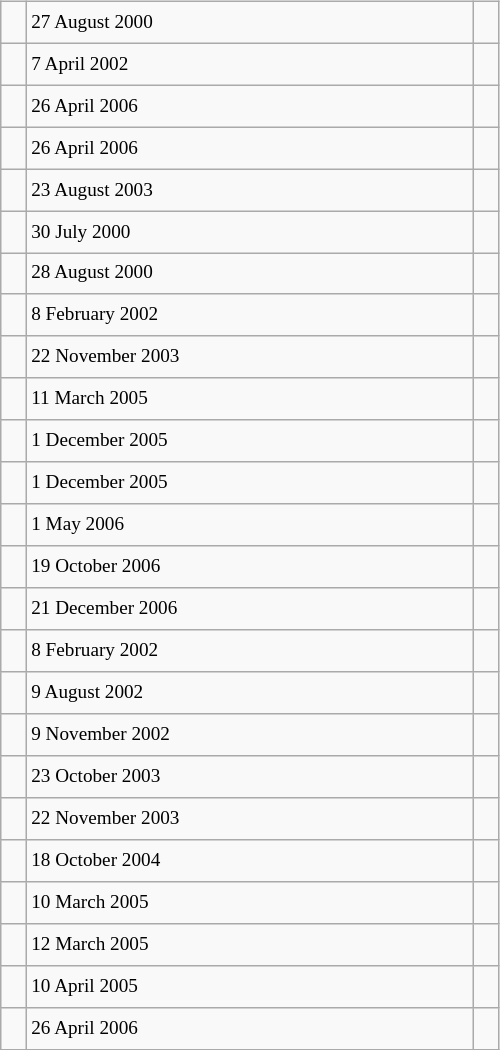<table class="wikitable" style="font-size: 80%; float: left; width: 26em; margin-right: 1em; height: 700px">
<tr>
<td></td>
<td>27 August 2000</td>
<td></td>
</tr>
<tr>
<td></td>
<td>7 April 2002</td>
<td></td>
</tr>
<tr>
<td></td>
<td>26 April 2006</td>
<td></td>
</tr>
<tr>
<td></td>
<td>26 April 2006</td>
<td></td>
</tr>
<tr>
<td></td>
<td>23 August 2003</td>
<td></td>
</tr>
<tr>
<td></td>
<td>30 July 2000</td>
<td></td>
</tr>
<tr>
<td></td>
<td>28 August 2000</td>
<td></td>
</tr>
<tr>
<td></td>
<td>8 February 2002</td>
<td></td>
</tr>
<tr>
<td></td>
<td>22 November 2003</td>
<td></td>
</tr>
<tr>
<td></td>
<td>11 March 2005</td>
<td></td>
</tr>
<tr>
<td></td>
<td>1 December 2005</td>
<td></td>
</tr>
<tr>
<td></td>
<td>1 December 2005</td>
<td></td>
</tr>
<tr>
<td></td>
<td>1 May 2006</td>
<td></td>
</tr>
<tr>
<td></td>
<td>19 October 2006</td>
<td></td>
</tr>
<tr>
<td></td>
<td>21 December 2006</td>
<td></td>
</tr>
<tr>
<td></td>
<td>8 February 2002</td>
<td></td>
</tr>
<tr>
<td></td>
<td>9 August 2002</td>
<td></td>
</tr>
<tr>
<td></td>
<td>9 November 2002</td>
<td></td>
</tr>
<tr>
<td></td>
<td>23 October 2003</td>
<td></td>
</tr>
<tr>
<td></td>
<td>22 November 2003</td>
<td></td>
</tr>
<tr>
<td></td>
<td>18 October 2004</td>
<td></td>
</tr>
<tr>
<td></td>
<td>10 March 2005</td>
<td></td>
</tr>
<tr>
<td></td>
<td>12 March 2005</td>
<td></td>
</tr>
<tr>
<td></td>
<td>10 April 2005</td>
<td></td>
</tr>
<tr>
<td></td>
<td>26 April 2006</td>
<td></td>
</tr>
</table>
